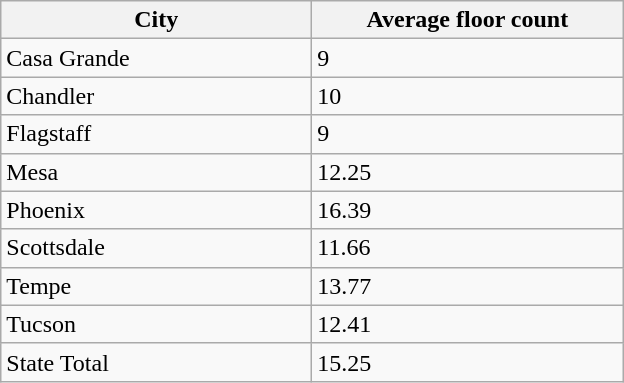<table class="wikitable sortable">
<tr>
<th class="unsortable" style="width:200px;">City</th>
<th class="unsortable" style="width:200px;">Average floor count</th>
</tr>
<tr>
<td>Casa Grande</td>
<td>9</td>
</tr>
<tr>
<td>Chandler</td>
<td>10</td>
</tr>
<tr>
<td>Flagstaff</td>
<td>9</td>
</tr>
<tr>
<td>Mesa</td>
<td>12.25</td>
</tr>
<tr>
<td>Phoenix</td>
<td>16.39</td>
</tr>
<tr>
<td>Scottsdale</td>
<td>11.66</td>
</tr>
<tr>
<td>Tempe</td>
<td>13.77</td>
</tr>
<tr>
<td>Tucson</td>
<td>12.41</td>
</tr>
<tr>
<td style="width: 200px;">State Total</td>
<td style="width: 200px;">15.25</td>
</tr>
</table>
